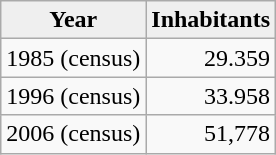<table class="wikitable">
<tr>
<th style="background:#efefef;">Year</th>
<th style="background:#efefef;">Inhabitants</th>
</tr>
<tr>
<td>1985 (census)</td>
<td align="right">29.359</td>
</tr>
<tr>
<td>1996 (census)</td>
<td align="right">33.958</td>
</tr>
<tr>
<td>2006 (census)</td>
<td align="right">51,778</td>
</tr>
</table>
